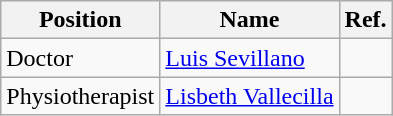<table class="wikitable">
<tr>
<th>Position</th>
<th>Name</th>
<th>Ref.</th>
</tr>
<tr>
<td>Doctor</td>
<td><a href='#'>Luis Sevillano</a></td>
<td></td>
</tr>
<tr>
<td>Physiotherapist</td>
<td><a href='#'>Lisbeth Vallecilla</a></td>
<td></td>
</tr>
</table>
